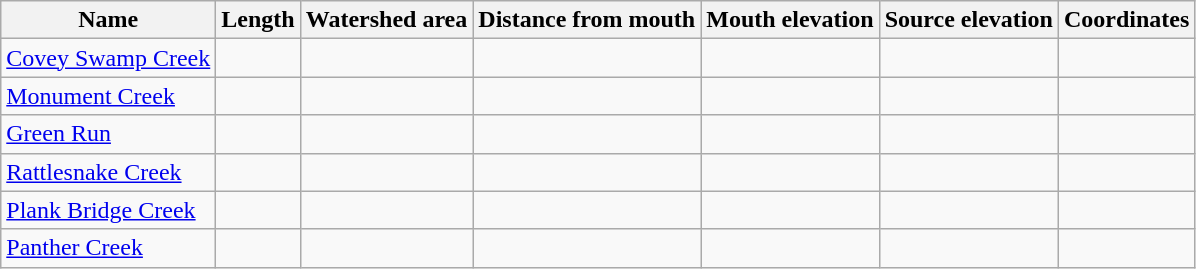<table class="wikitable sortable">
<tr>
<th>Name</th>
<th>Length</th>
<th>Watershed area</th>
<th>Distance from mouth</th>
<th>Mouth elevation</th>
<th>Source elevation</th>
<th>Coordinates</th>
</tr>
<tr>
<td><a href='#'>Covey Swamp Creek</a></td>
<td></td>
<td></td>
<td></td>
<td></td>
<td></td>
<td></td>
</tr>
<tr>
<td><a href='#'>Monument Creek</a></td>
<td></td>
<td></td>
<td></td>
<td></td>
<td></td>
<td></td>
</tr>
<tr>
<td><a href='#'>Green Run</a></td>
<td></td>
<td></td>
<td></td>
<td></td>
<td></td>
<td></td>
</tr>
<tr>
<td><a href='#'>Rattlesnake Creek</a></td>
<td></td>
<td></td>
<td></td>
<td></td>
<td></td>
<td></td>
</tr>
<tr>
<td><a href='#'>Plank Bridge Creek</a></td>
<td></td>
<td></td>
<td></td>
<td></td>
<td></td>
<td></td>
</tr>
<tr>
<td><a href='#'>Panther Creek</a></td>
<td></td>
<td></td>
<td></td>
<td></td>
<td></td>
<td></td>
</tr>
</table>
